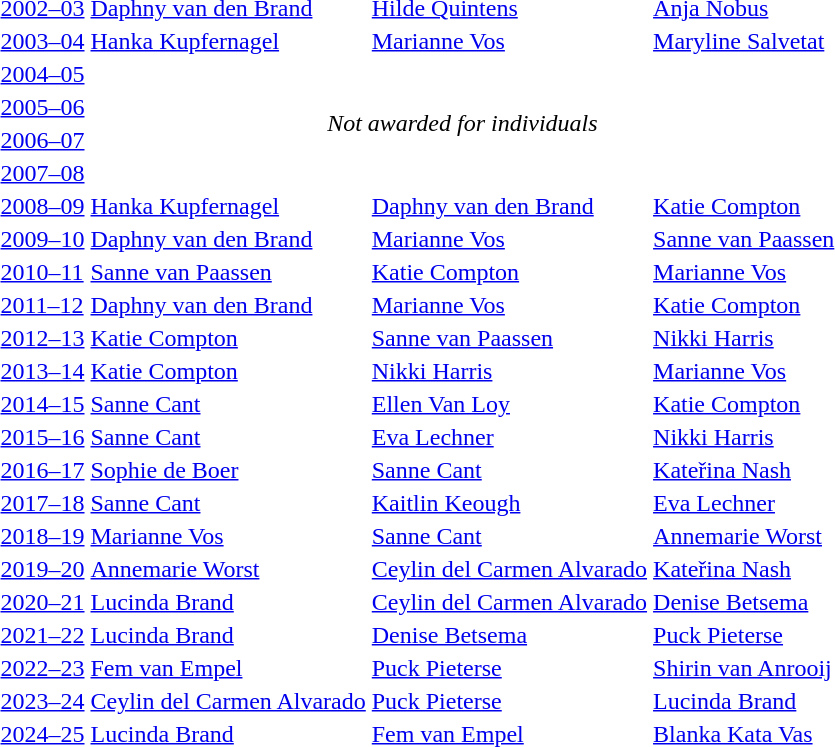<table>
<tr>
<td><a href='#'>2002–03</a></td>
<td> <a href='#'>Daphny van den Brand</a></td>
<td> <a href='#'>Hilde Quintens</a></td>
<td> <a href='#'>Anja Nobus</a></td>
</tr>
<tr>
<td><a href='#'>2003–04</a></td>
<td> <a href='#'>Hanka Kupfernagel</a></td>
<td> <a href='#'>Marianne Vos</a></td>
<td> <a href='#'>Maryline Salvetat</a></td>
</tr>
<tr>
<td><a href='#'>2004–05</a></td>
<td rowspan = "4" colspan="3" style="text-align:center"><em>Not awarded for individuals</em></td>
</tr>
<tr>
<td><a href='#'>2005–06</a></td>
</tr>
<tr>
<td><a href='#'>2006–07</a></td>
</tr>
<tr>
<td><a href='#'>2007–08</a></td>
</tr>
<tr>
<td><a href='#'>2008–09</a></td>
<td> <a href='#'>Hanka Kupfernagel</a></td>
<td> <a href='#'>Daphny van den Brand</a></td>
<td> <a href='#'>Katie Compton</a></td>
</tr>
<tr>
<td><a href='#'>2009–10</a></td>
<td> <a href='#'>Daphny van den Brand</a></td>
<td> <a href='#'>Marianne Vos</a></td>
<td> <a href='#'>Sanne van Paassen</a></td>
</tr>
<tr>
<td><a href='#'>2010–11</a></td>
<td> <a href='#'>Sanne van Paassen</a></td>
<td> <a href='#'>Katie Compton</a></td>
<td> <a href='#'>Marianne Vos</a></td>
</tr>
<tr>
<td><a href='#'>2011–12</a></td>
<td> <a href='#'>Daphny van den Brand</a></td>
<td> <a href='#'>Marianne Vos</a></td>
<td> <a href='#'>Katie Compton</a></td>
</tr>
<tr>
<td><a href='#'>2012–13</a></td>
<td> <a href='#'>Katie Compton</a></td>
<td> <a href='#'>Sanne van Paassen</a></td>
<td> <a href='#'>Nikki Harris</a></td>
</tr>
<tr>
<td><a href='#'>2013–14</a></td>
<td> <a href='#'>Katie Compton</a></td>
<td> <a href='#'>Nikki Harris</a></td>
<td> <a href='#'>Marianne Vos</a></td>
</tr>
<tr>
<td><a href='#'>2014–15</a></td>
<td> <a href='#'>Sanne Cant</a></td>
<td> <a href='#'>Ellen Van Loy</a></td>
<td> <a href='#'>Katie Compton</a></td>
</tr>
<tr>
<td><a href='#'>2015–16</a></td>
<td> <a href='#'>Sanne Cant</a></td>
<td> <a href='#'>Eva Lechner</a></td>
<td> <a href='#'>Nikki Harris</a></td>
</tr>
<tr>
<td><a href='#'>2016–17</a></td>
<td> <a href='#'>Sophie de Boer</a></td>
<td> <a href='#'>Sanne Cant</a></td>
<td> <a href='#'>Kateřina Nash</a></td>
</tr>
<tr>
<td><a href='#'>2017–18</a></td>
<td> <a href='#'>Sanne Cant</a></td>
<td> <a href='#'>Kaitlin Keough</a></td>
<td> <a href='#'>Eva Lechner</a></td>
</tr>
<tr>
<td><a href='#'>2018–19</a></td>
<td> <a href='#'>Marianne Vos</a></td>
<td> <a href='#'>Sanne Cant</a></td>
<td> <a href='#'>Annemarie Worst</a></td>
</tr>
<tr>
<td><a href='#'>2019–20</a></td>
<td> <a href='#'>Annemarie Worst</a></td>
<td> <a href='#'>Ceylin del Carmen Alvarado</a></td>
<td> <a href='#'>Kateřina Nash</a></td>
</tr>
<tr>
<td><a href='#'>2020–21</a></td>
<td> <a href='#'>Lucinda Brand</a></td>
<td> <a href='#'>Ceylin del Carmen Alvarado</a></td>
<td> <a href='#'>Denise Betsema</a></td>
</tr>
<tr>
<td><a href='#'>2021–22</a></td>
<td> <a href='#'>Lucinda Brand</a></td>
<td> <a href='#'>Denise Betsema</a></td>
<td> <a href='#'>Puck Pieterse</a></td>
</tr>
<tr>
<td><a href='#'>2022–23</a></td>
<td> <a href='#'>Fem van Empel</a></td>
<td> <a href='#'>Puck Pieterse</a></td>
<td> <a href='#'>Shirin van Anrooij</a></td>
</tr>
<tr>
<td><a href='#'>2023–24</a></td>
<td> <a href='#'>Ceylin del Carmen Alvarado</a></td>
<td> <a href='#'>Puck Pieterse</a></td>
<td> <a href='#'>Lucinda Brand</a></td>
</tr>
<tr>
<td><a href='#'>2024–25</a></td>
<td> <a href='#'>Lucinda Brand</a></td>
<td> <a href='#'>Fem van Empel</a></td>
<td> <a href='#'>Blanka Kata Vas</a></td>
</tr>
</table>
